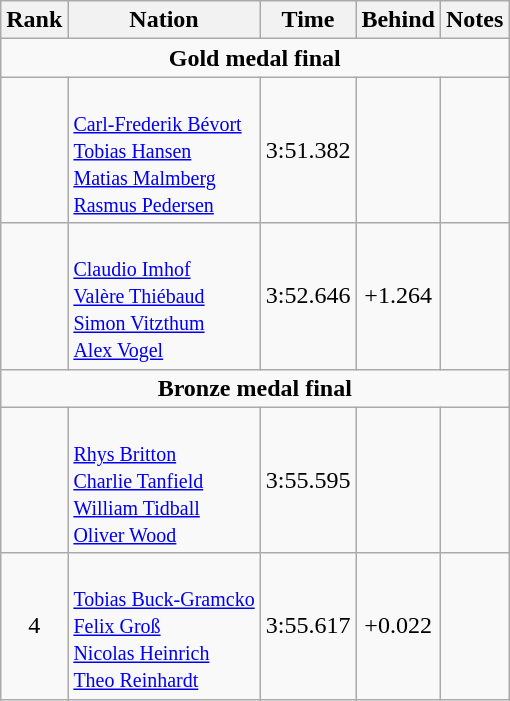<table class="wikitable" style="text-align:center">
<tr>
<th>Rank</th>
<th>Nation</th>
<th>Time</th>
<th>Behind</th>
<th>Notes</th>
</tr>
<tr>
<td colspan=5><strong>Gold medal final</strong></td>
</tr>
<tr>
<td></td>
<td align=left><br><small><a href='#'>Carl-Frederik Bévort</a><br><a href='#'>Tobias Hansen</a><br><a href='#'>Matias Malmberg</a><br><a href='#'>Rasmus Pedersen</a></small></td>
<td>3:51.382</td>
<td></td>
<td></td>
</tr>
<tr>
<td></td>
<td align=left><br><small><a href='#'>Claudio Imhof</a><br><a href='#'>Valère Thiébaud</a><br><a href='#'>Simon Vitzthum</a><br><a href='#'>Alex Vogel</a></small></td>
<td>3:52.646</td>
<td>+1.264</td>
<td></td>
</tr>
<tr>
<td colspan=5><strong>Bronze medal final</strong></td>
</tr>
<tr>
<td></td>
<td align=left><br><small><a href='#'>Rhys Britton</a><br><a href='#'>Charlie Tanfield</a><br><a href='#'>William Tidball</a><br><a href='#'>Oliver Wood</a></small></td>
<td>3:55.595</td>
<td></td>
<td></td>
</tr>
<tr>
<td>4</td>
<td align=left><br><small><a href='#'>Tobias Buck-Gramcko</a><br><a href='#'>Felix Groß</a><br><a href='#'>Nicolas Heinrich</a><br><a href='#'>Theo Reinhardt</a></small></td>
<td>3:55.617</td>
<td>+0.022</td>
<td></td>
</tr>
</table>
